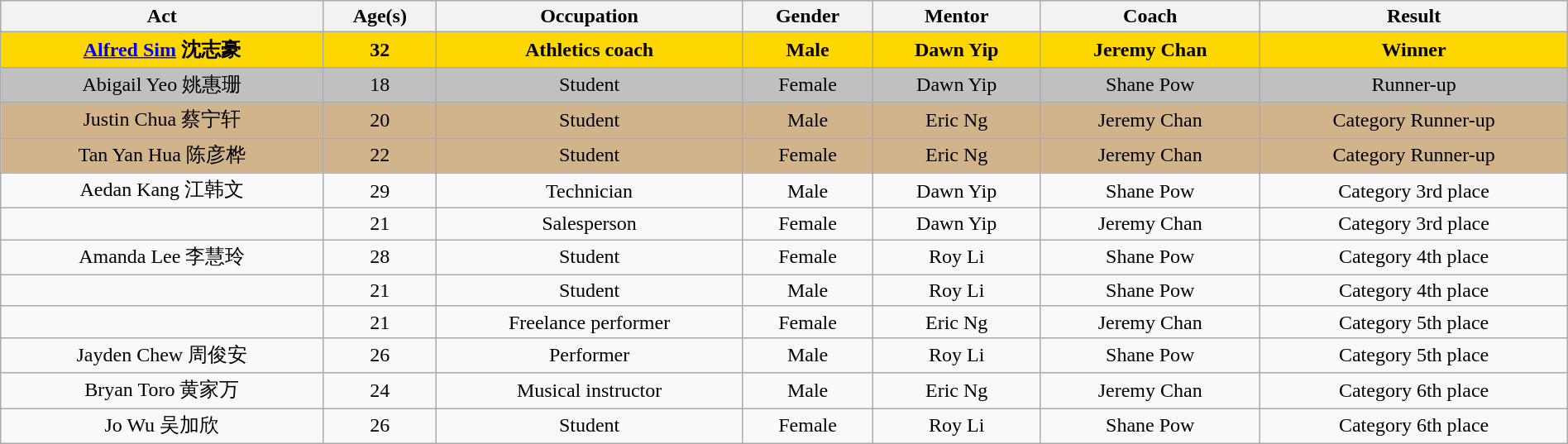<table class="wikitable sortable" style="width:100%; text-align:center;">
<tr>
<th>Act</th>
<th>Age(s)</th>
<th>Occupation</th>
<th>Gender</th>
<th>Mentor</th>
<th>Coach</th>
<th>Result</th>
</tr>
<tr bgcolor=gold>
<td><strong><a href='#'>Alfred Sim</a> 沈志豪</strong></td>
<td><strong>32</strong></td>
<td><strong>Athletics coach</strong></td>
<td><strong>Male</strong></td>
<td><strong>Dawn Yip</strong></td>
<td><strong>Jeremy Chan</strong></td>
<td><strong>Winner</strong></td>
</tr>
<tr bgcolor=silver>
<td>Abigail Yeo 姚惠珊</td>
<td>18</td>
<td>Student</td>
<td>Female</td>
<td>Dawn Yip</td>
<td>Shane Pow</td>
<td>Runner-up</td>
</tr>
<tr bgcolor=tan>
<td>Justin Chua 蔡宁轩</td>
<td>20</td>
<td>Student</td>
<td>Male</td>
<td>Eric Ng</td>
<td>Jeremy Chan</td>
<td>Category Runner-up</td>
</tr>
<tr bgcolor=tan>
<td>Tan Yan Hua 陈彦桦</td>
<td>22</td>
<td>Student</td>
<td>Female</td>
<td>Eric Ng</td>
<td>Jeremy Chan</td>
<td>Category Runner-up</td>
</tr>
<tr>
<td>Aedan Kang 江韩文</td>
<td>29</td>
<td>Technician</td>
<td>Male</td>
<td>Dawn Yip</td>
<td>Shane Pow</td>
<td>Category 3rd place</td>
</tr>
<tr>
<td></td>
<td>21</td>
<td>Salesperson</td>
<td>Female</td>
<td>Dawn Yip</td>
<td>Jeremy Chan</td>
<td>Category 3rd place</td>
</tr>
<tr>
<td>Amanda Lee 李慧玲</td>
<td>28</td>
<td>Student</td>
<td>Female</td>
<td>Roy Li</td>
<td>Shane Pow</td>
<td>Category 4th place</td>
</tr>
<tr>
<td></td>
<td>21</td>
<td>Student</td>
<td>Male</td>
<td>Roy Li</td>
<td>Shane Pow</td>
<td>Category 4th place</td>
</tr>
<tr>
<td></td>
<td>21</td>
<td>Freelance performer</td>
<td>Female</td>
<td>Eric Ng</td>
<td>Jeremy Chan</td>
<td>Category 5th place</td>
</tr>
<tr>
<td>Jayden Chew 周俊安</td>
<td>26</td>
<td>Performer</td>
<td>Male</td>
<td>Roy Li</td>
<td>Shane Pow</td>
<td>Category 5th place</td>
</tr>
<tr>
<td>Bryan Toro 黄家万</td>
<td>24</td>
<td>Musical instructor</td>
<td>Male</td>
<td>Eric Ng</td>
<td>Jeremy Chan</td>
<td>Category 6th place</td>
</tr>
<tr>
<td>Jo Wu 吴加欣</td>
<td>26</td>
<td>Student</td>
<td>Female</td>
<td>Roy Li</td>
<td>Shane Pow</td>
<td>Category 6th place</td>
</tr>
</table>
